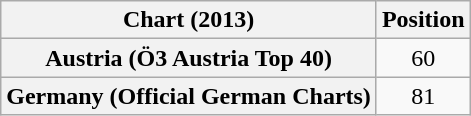<table class="wikitable sortable plainrowheaders" style="text-align:center;">
<tr>
<th>Chart (2013)</th>
<th>Position</th>
</tr>
<tr>
<th scope="row">Austria (Ö3 Austria Top 40)</th>
<td>60</td>
</tr>
<tr>
<th scope="row">Germany (Official German Charts)</th>
<td>81</td>
</tr>
</table>
